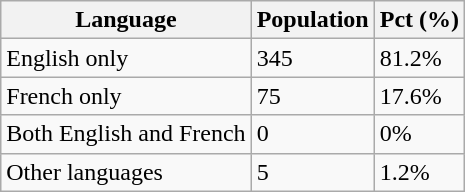<table class="wikitable">
<tr>
<th>Language</th>
<th>Population</th>
<th>Pct (%)</th>
</tr>
<tr>
<td>English only</td>
<td>345</td>
<td>81.2%</td>
</tr>
<tr>
<td>French only</td>
<td>75</td>
<td>17.6%</td>
</tr>
<tr>
<td>Both English and French</td>
<td>0</td>
<td>0%</td>
</tr>
<tr>
<td>Other languages</td>
<td>5</td>
<td>1.2%</td>
</tr>
</table>
